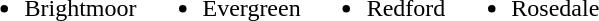<table>
<tr>
<td><br><ul><li>Brightmoor</li></ul></td>
<td><br><ul><li>Evergreen</li></ul></td>
<td><br><ul><li>Redford</li></ul></td>
<td><br><ul><li>Rosedale</li></ul></td>
</tr>
</table>
